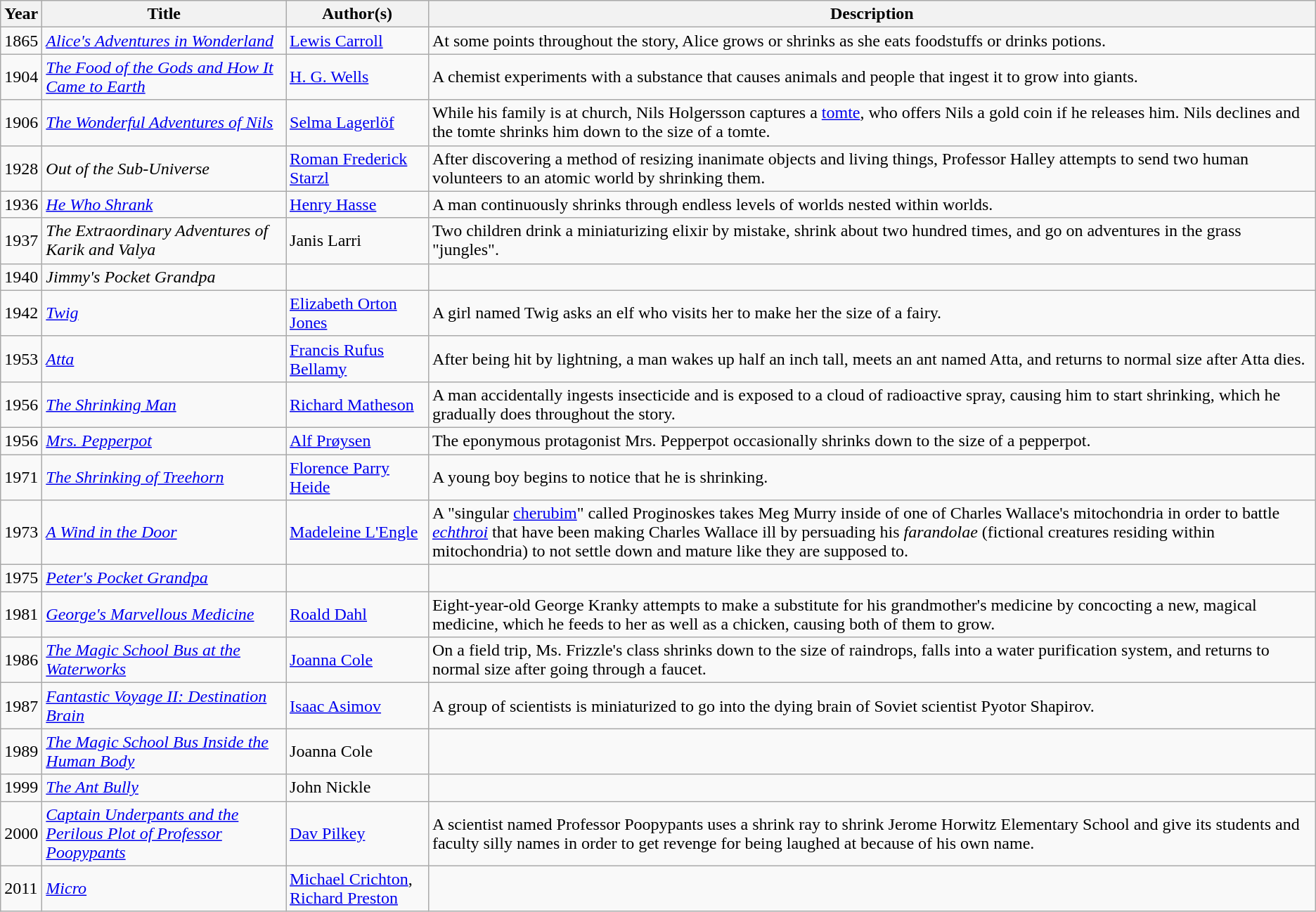<table class="wikitable">
<tr>
<th>Year</th>
<th>Title</th>
<th>Author(s)</th>
<th>Description</th>
</tr>
<tr>
<td>1865</td>
<td><em><a href='#'>Alice's Adventures in Wonderland</a></em></td>
<td><a href='#'>Lewis Carroll</a></td>
<td>At some points throughout the story, Alice grows or shrinks as she eats foodstuffs or drinks potions.</td>
</tr>
<tr>
<td>1904</td>
<td><em><a href='#'>The Food of the Gods and How It Came to Earth</a></em></td>
<td><a href='#'>H. G. Wells</a></td>
<td>A chemist experiments with a substance that causes animals and people that ingest it to grow into giants.</td>
</tr>
<tr>
<td>1906</td>
<td><em><a href='#'>The Wonderful Adventures of Nils</a></em></td>
<td><a href='#'>Selma Lagerlöf</a></td>
<td>While his family is at church, Nils Holgersson captures a <a href='#'>tomte</a>, who offers Nils a gold coin if he releases him. Nils declines and the tomte shrinks him down to the size of a tomte.</td>
</tr>
<tr>
<td>1928</td>
<td><em>Out of the Sub-Universe</em></td>
<td><a href='#'>Roman Frederick Starzl</a></td>
<td>After discovering a method of resizing inanimate objects and living things, Professor Halley attempts to send two human volunteers to an atomic world by shrinking them.</td>
</tr>
<tr>
<td>1936</td>
<td><em><a href='#'>He Who Shrank</a></em></td>
<td><a href='#'>Henry Hasse</a></td>
<td>A man continuously shrinks through endless levels of worlds nested within worlds.</td>
</tr>
<tr>
<td>1937</td>
<td><em>The Extraordinary Adventures of Karik and Valya</em></td>
<td>Janis Larri</td>
<td>Two children drink a miniaturizing elixir by mistake, shrink about two hundred times, and go on adventures in the grass "jungles".</td>
</tr>
<tr>
<td>1940</td>
<td><em>Jimmy's Pocket Grandpa</em></td>
<td></td>
<td></td>
</tr>
<tr>
<td>1942</td>
<td><em><a href='#'>Twig</a></em></td>
<td><a href='#'>Elizabeth Orton Jones</a></td>
<td>A girl named Twig asks an elf who visits her to make her the size of a fairy.</td>
</tr>
<tr>
<td>1953</td>
<td><em><a href='#'>Atta</a></em></td>
<td><a href='#'>Francis Rufus Bellamy</a></td>
<td>After being hit by lightning, a man wakes up half an inch tall, meets an ant named Atta, and returns to normal size after Atta dies.</td>
</tr>
<tr>
<td>1956</td>
<td><em><a href='#'>The Shrinking Man</a></em></td>
<td><a href='#'>Richard Matheson</a></td>
<td>A man accidentally ingests insecticide and is exposed to a cloud of radioactive spray, causing him to start shrinking, which he gradually does throughout the story.</td>
</tr>
<tr>
<td>1956</td>
<td><em><a href='#'>Mrs. Pepperpot</a></em></td>
<td><a href='#'>Alf Prøysen</a></td>
<td>The eponymous protagonist Mrs. Pepperpot occasionally shrinks down to the size of a pepperpot.</td>
</tr>
<tr>
<td>1971</td>
<td><em><a href='#'>The Shrinking of Treehorn</a></em></td>
<td><a href='#'>Florence Parry Heide</a></td>
<td>A young boy begins to notice that he is shrinking.</td>
</tr>
<tr>
<td>1973</td>
<td><em><a href='#'>A Wind in the Door</a></em></td>
<td><a href='#'>Madeleine L'Engle</a></td>
<td>A "singular <a href='#'>cherubim</a>" called Proginoskes takes Meg Murry inside of one of Charles Wallace's mitochondria in order to battle <em><a href='#'>echthroi</a></em> that have been making Charles Wallace ill by persuading his <em>farandolae</em> (fictional creatures residing within mitochondria) to not settle down and mature like they are supposed to.</td>
</tr>
<tr>
<td>1975</td>
<td><em><a href='#'>Peter's Pocket Grandpa</a></em></td>
<td></td>
<td></td>
</tr>
<tr>
<td>1981</td>
<td><em><a href='#'>George's Marvellous Medicine</a></em></td>
<td><a href='#'>Roald Dahl</a></td>
<td>Eight-year-old George Kranky attempts to make a substitute for his grandmother's medicine by concocting a new, magical medicine, which he feeds to her as well as a chicken, causing both of them to grow.</td>
</tr>
<tr>
<td>1986</td>
<td><em><a href='#'>The Magic School Bus at the Waterworks</a></em></td>
<td><a href='#'>Joanna Cole</a></td>
<td>On a field trip, Ms. Frizzle's class shrinks down to the size of raindrops, falls into a water purification system, and returns to normal size after going through a faucet.</td>
</tr>
<tr>
<td>1987</td>
<td><em><a href='#'>Fantastic Voyage II: Destination Brain</a></em></td>
<td><a href='#'>Isaac Asimov</a></td>
<td>A group of scientists is miniaturized to go into the dying brain of Soviet scientist Pyotor Shapirov.</td>
</tr>
<tr>
<td>1989</td>
<td><em><a href='#'>The Magic School Bus Inside the Human Body</a></em></td>
<td>Joanna Cole</td>
</tr>
<tr>
<td>1999</td>
<td><em><a href='#'>The Ant Bully</a></em></td>
<td>John Nickle</td>
<td></td>
</tr>
<tr>
<td>2000</td>
<td><em><a href='#'>Captain Underpants and the Perilous Plot of Professor Poopypants</a></em></td>
<td><a href='#'>Dav Pilkey</a></td>
<td>A scientist named Professor Poopypants uses a shrink ray to shrink Jerome Horwitz Elementary School and give its students and faculty silly names in order to get revenge for being laughed at because of his own name.</td>
</tr>
<tr>
<td>2011</td>
<td><em><a href='#'>Micro</a></em></td>
<td><a href='#'>Michael Crichton</a>, <a href='#'>Richard Preston</a></td>
<td></td>
</tr>
</table>
